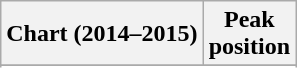<table class="wikitable sortable">
<tr>
<th align="left">Chart (2014–2015)</th>
<th align="center">Peak<br>position</th>
</tr>
<tr>
</tr>
<tr>
</tr>
<tr>
</tr>
<tr>
</tr>
<tr>
</tr>
</table>
